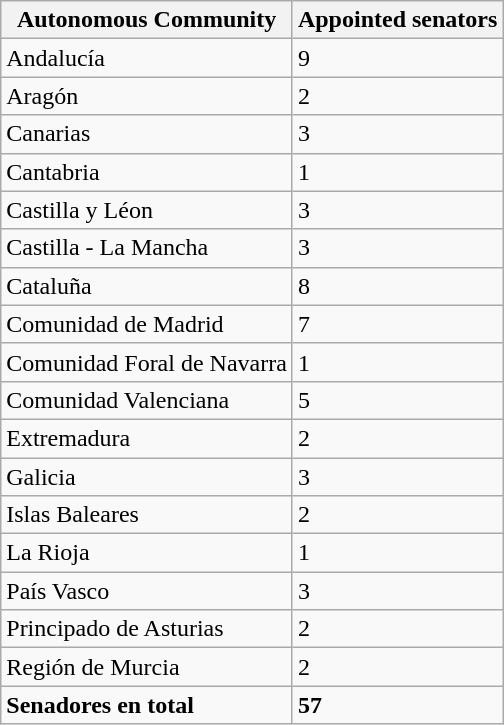<table class="wikitable sortable">
<tr>
<th>Autonomous Community</th>
<th>Appointed senators</th>
</tr>
<tr>
<td>Andalucía</td>
<td>9</td>
</tr>
<tr>
<td>Aragón</td>
<td>2</td>
</tr>
<tr>
<td>Canarias</td>
<td>3</td>
</tr>
<tr>
<td>Cantabria</td>
<td>1</td>
</tr>
<tr>
<td>Castilla y Léon</td>
<td>3</td>
</tr>
<tr>
<td>Castilla - La Mancha</td>
<td>3</td>
</tr>
<tr>
<td>Cataluña</td>
<td>8</td>
</tr>
<tr>
<td>Comunidad de Madrid</td>
<td>7</td>
</tr>
<tr>
<td>Comunidad Foral de Navarra</td>
<td>1</td>
</tr>
<tr>
<td>Comunidad Valenciana</td>
<td>5</td>
</tr>
<tr>
<td>Extremadura</td>
<td>2</td>
</tr>
<tr>
<td>Galicia</td>
<td>3</td>
</tr>
<tr>
<td>Islas Baleares</td>
<td>2</td>
</tr>
<tr>
<td>La Rioja</td>
<td>1</td>
</tr>
<tr>
<td>País Vasco</td>
<td>3</td>
</tr>
<tr>
<td>Principado de Asturias</td>
<td>2</td>
</tr>
<tr>
<td>Región de Murcia</td>
<td>2</td>
</tr>
<tr>
<td><strong>Senadores en total</strong></td>
<td><strong>57</strong></td>
</tr>
</table>
